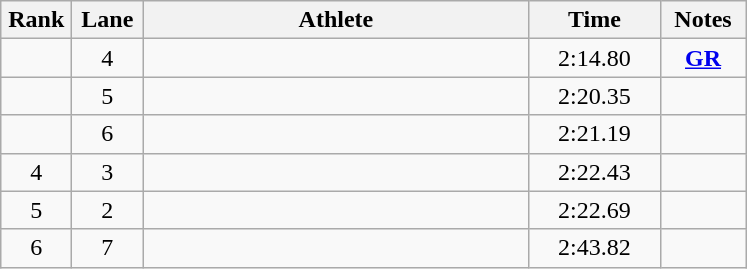<table class="wikitable sortable" style="text-align:center">
<tr>
<th width=40>Rank</th>
<th width=40>Lane</th>
<th width=250>Athlete</th>
<th width=80>Time</th>
<th width=50>Notes</th>
</tr>
<tr>
<td></td>
<td>4</td>
<td align=left></td>
<td>2:14.80</td>
<td><strong><a href='#'>GR</a></strong></td>
</tr>
<tr>
<td></td>
<td>5</td>
<td align=left></td>
<td>2:20.35</td>
<td></td>
</tr>
<tr>
<td></td>
<td>6</td>
<td align=left></td>
<td>2:21.19</td>
<td></td>
</tr>
<tr>
<td>4</td>
<td>3</td>
<td align=left></td>
<td>2:22.43</td>
<td></td>
</tr>
<tr>
<td>5</td>
<td>2</td>
<td align=left></td>
<td>2:22.69</td>
<td></td>
</tr>
<tr>
<td>6</td>
<td>7</td>
<td align=left></td>
<td>2:43.82</td>
<td></td>
</tr>
</table>
